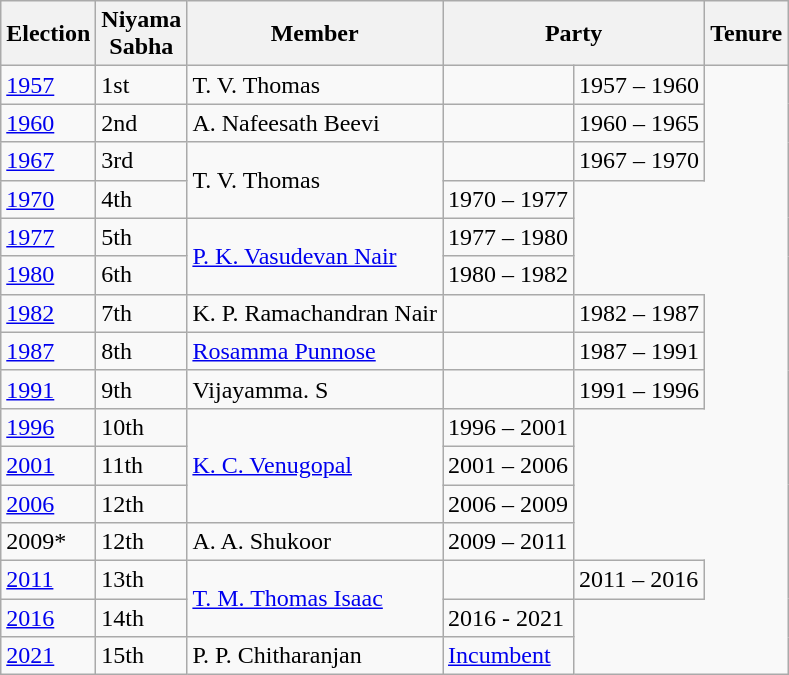<table class="wikitable sortable">
<tr>
<th>Election</th>
<th>Niyama<br>Sabha</th>
<th>Member</th>
<th colspan="2">Party</th>
<th>Tenure</th>
</tr>
<tr>
<td><a href='#'>1957</a></td>
<td>1st</td>
<td>T. V. Thomas</td>
<td></td>
<td>1957 – 1960</td>
</tr>
<tr>
<td><a href='#'>1960</a></td>
<td>2nd</td>
<td>A. Nafeesath Beevi</td>
<td></td>
<td>1960 – 1965</td>
</tr>
<tr>
<td><a href='#'>1967</a></td>
<td>3rd</td>
<td rowspan="2">T. V. Thomas</td>
<td></td>
<td>1967 – 1970</td>
</tr>
<tr>
<td><a href='#'>1970</a></td>
<td>4th</td>
<td>1970 – 1977</td>
</tr>
<tr>
<td><a href='#'>1977</a></td>
<td>5th</td>
<td rowspan="2"><a href='#'>P. K. Vasudevan Nair</a></td>
<td>1977 – 1980</td>
</tr>
<tr>
<td><a href='#'>1980</a></td>
<td>6th</td>
<td>1980 – 1982</td>
</tr>
<tr>
<td><a href='#'>1982</a></td>
<td>7th</td>
<td>K. P. Ramachandran Nair</td>
<td></td>
<td>1982 – 1987</td>
</tr>
<tr>
<td><a href='#'>1987</a></td>
<td>8th</td>
<td><a href='#'>Rosamma Punnose</a></td>
<td></td>
<td>1987 – 1991</td>
</tr>
<tr>
<td><a href='#'>1991</a></td>
<td>9th</td>
<td>Vijayamma. S</td>
<td></td>
<td>1991 – 1996</td>
</tr>
<tr>
<td><a href='#'>1996</a></td>
<td>10th</td>
<td rowspan="3"><a href='#'>K. C. Venugopal</a></td>
<td>1996 – 2001</td>
</tr>
<tr>
<td><a href='#'>2001</a></td>
<td>11th</td>
<td>2001 – 2006</td>
</tr>
<tr>
<td><a href='#'>2006</a></td>
<td>12th</td>
<td>2006 – 2009</td>
</tr>
<tr>
<td>2009*</td>
<td>12th</td>
<td>A. A. Shukoor</td>
<td>2009 – 2011</td>
</tr>
<tr>
<td><a href='#'>2011</a></td>
<td>13th</td>
<td rowspan='2'><a href='#'>T. M. Thomas Isaac</a></td>
<td></td>
<td>2011 – 2016</td>
</tr>
<tr>
<td><a href='#'>2016</a></td>
<td>14th</td>
<td>2016 - 2021</td>
</tr>
<tr>
<td><a href='#'>2021</a></td>
<td>15th</td>
<td rowspan="2">P. P. Chitharanjan</td>
<td><a href='#'>Incumbent</a></td>
</tr>
</table>
